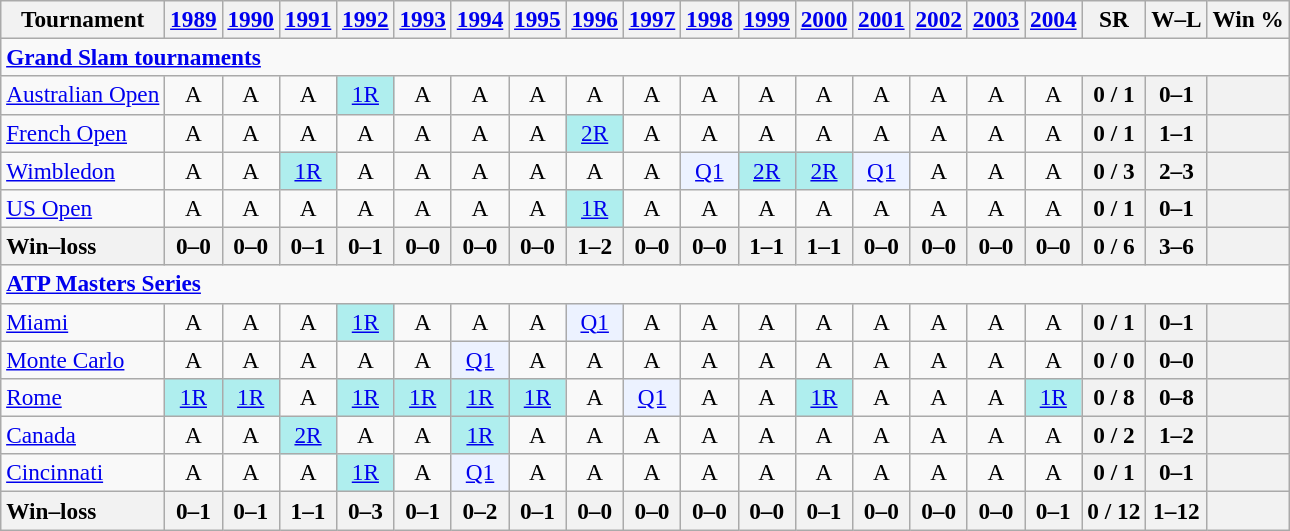<table class=wikitable style=text-align:center;font-size:97%>
<tr>
<th>Tournament</th>
<th><a href='#'>1989</a></th>
<th><a href='#'>1990</a></th>
<th><a href='#'>1991</a></th>
<th><a href='#'>1992</a></th>
<th><a href='#'>1993</a></th>
<th><a href='#'>1994</a></th>
<th><a href='#'>1995</a></th>
<th><a href='#'>1996</a></th>
<th><a href='#'>1997</a></th>
<th><a href='#'>1998</a></th>
<th><a href='#'>1999</a></th>
<th><a href='#'>2000</a></th>
<th><a href='#'>2001</a></th>
<th><a href='#'>2002</a></th>
<th><a href='#'>2003</a></th>
<th><a href='#'>2004</a></th>
<th>SR</th>
<th>W–L</th>
<th>Win %</th>
</tr>
<tr>
<td colspan=23 align=left><strong><a href='#'>Grand Slam tournaments</a></strong></td>
</tr>
<tr>
<td align=left><a href='#'>Australian Open</a></td>
<td>A</td>
<td>A</td>
<td>A</td>
<td bgcolor=afeeee><a href='#'>1R</a></td>
<td>A</td>
<td>A</td>
<td>A</td>
<td>A</td>
<td>A</td>
<td>A</td>
<td>A</td>
<td>A</td>
<td>A</td>
<td>A</td>
<td>A</td>
<td>A</td>
<th>0 / 1</th>
<th>0–1</th>
<th></th>
</tr>
<tr>
<td align=left><a href='#'>French Open</a></td>
<td>A</td>
<td>A</td>
<td>A</td>
<td>A</td>
<td>A</td>
<td>A</td>
<td>A</td>
<td bgcolor=afeeee><a href='#'>2R</a></td>
<td>A</td>
<td>A</td>
<td>A</td>
<td>A</td>
<td>A</td>
<td>A</td>
<td>A</td>
<td>A</td>
<th>0 / 1</th>
<th>1–1</th>
<th></th>
</tr>
<tr>
<td align=left><a href='#'>Wimbledon</a></td>
<td>A</td>
<td>A</td>
<td bgcolor=afeeee><a href='#'>1R</a></td>
<td>A</td>
<td>A</td>
<td>A</td>
<td>A</td>
<td>A</td>
<td>A</td>
<td bgcolor=ecf2ff><a href='#'>Q1</a></td>
<td bgcolor=afeeee><a href='#'>2R</a></td>
<td bgcolor=afeeee><a href='#'>2R</a></td>
<td bgcolor=ecf2ff><a href='#'>Q1</a></td>
<td>A</td>
<td>A</td>
<td>A</td>
<th>0 / 3</th>
<th>2–3</th>
<th></th>
</tr>
<tr>
<td align=left><a href='#'>US Open</a></td>
<td>A</td>
<td>A</td>
<td>A</td>
<td>A</td>
<td>A</td>
<td>A</td>
<td>A</td>
<td bgcolor=afeeee><a href='#'>1R</a></td>
<td>A</td>
<td>A</td>
<td>A</td>
<td>A</td>
<td>A</td>
<td>A</td>
<td>A</td>
<td>A</td>
<th>0 / 1</th>
<th>0–1</th>
<th></th>
</tr>
<tr>
<th style=text-align:left>Win–loss</th>
<th>0–0</th>
<th>0–0</th>
<th>0–1</th>
<th>0–1</th>
<th>0–0</th>
<th>0–0</th>
<th>0–0</th>
<th>1–2</th>
<th>0–0</th>
<th>0–0</th>
<th>1–1</th>
<th>1–1</th>
<th>0–0</th>
<th>0–0</th>
<th>0–0</th>
<th>0–0</th>
<th>0 / 6</th>
<th>3–6</th>
<th></th>
</tr>
<tr>
<td colspan=23 align=left><strong><a href='#'>ATP Masters Series</a></strong></td>
</tr>
<tr>
<td align=left><a href='#'>Miami</a></td>
<td>A</td>
<td>A</td>
<td>A</td>
<td bgcolor=afeeee><a href='#'>1R</a></td>
<td>A</td>
<td>A</td>
<td>A</td>
<td bgcolor=ecf2ff><a href='#'>Q1</a></td>
<td>A</td>
<td>A</td>
<td>A</td>
<td>A</td>
<td>A</td>
<td>A</td>
<td>A</td>
<td>A</td>
<th>0 / 1</th>
<th>0–1</th>
<th></th>
</tr>
<tr>
<td align=left><a href='#'>Monte Carlo</a></td>
<td>A</td>
<td>A</td>
<td>A</td>
<td>A</td>
<td>A</td>
<td bgcolor=ecf2ff><a href='#'>Q1</a></td>
<td>A</td>
<td>A</td>
<td>A</td>
<td>A</td>
<td>A</td>
<td>A</td>
<td>A</td>
<td>A</td>
<td>A</td>
<td>A</td>
<th>0 / 0</th>
<th>0–0</th>
<th></th>
</tr>
<tr>
<td align=left><a href='#'>Rome</a></td>
<td bgcolor=afeeee><a href='#'>1R</a></td>
<td bgcolor=afeeee><a href='#'>1R</a></td>
<td>A</td>
<td bgcolor=afeeee><a href='#'>1R</a></td>
<td bgcolor=afeeee><a href='#'>1R</a></td>
<td bgcolor=afeeee><a href='#'>1R</a></td>
<td bgcolor=afeeee><a href='#'>1R</a></td>
<td>A</td>
<td bgcolor=ecf2ff><a href='#'>Q1</a></td>
<td>A</td>
<td>A</td>
<td bgcolor=afeeee><a href='#'>1R</a></td>
<td>A</td>
<td>A</td>
<td>A</td>
<td bgcolor=afeeee><a href='#'>1R</a></td>
<th>0 / 8</th>
<th>0–8</th>
<th></th>
</tr>
<tr>
<td align=left><a href='#'>Canada</a></td>
<td>A</td>
<td>A</td>
<td bgcolor=afeeee><a href='#'>2R</a></td>
<td>A</td>
<td>A</td>
<td bgcolor=afeeee><a href='#'>1R</a></td>
<td>A</td>
<td>A</td>
<td>A</td>
<td>A</td>
<td>A</td>
<td>A</td>
<td>A</td>
<td>A</td>
<td>A</td>
<td>A</td>
<th>0 / 2</th>
<th>1–2</th>
<th></th>
</tr>
<tr>
<td align=left><a href='#'>Cincinnati</a></td>
<td>A</td>
<td>A</td>
<td>A</td>
<td bgcolor=afeeee><a href='#'>1R</a></td>
<td>A</td>
<td bgcolor=ecf2ff><a href='#'>Q1</a></td>
<td>A</td>
<td>A</td>
<td>A</td>
<td>A</td>
<td>A</td>
<td>A</td>
<td>A</td>
<td>A</td>
<td>A</td>
<td>A</td>
<th>0 / 1</th>
<th>0–1</th>
<th></th>
</tr>
<tr>
<th style=text-align:left>Win–loss</th>
<th>0–1</th>
<th>0–1</th>
<th>1–1</th>
<th>0–3</th>
<th>0–1</th>
<th>0–2</th>
<th>0–1</th>
<th>0–0</th>
<th>0–0</th>
<th>0–0</th>
<th>0–0</th>
<th>0–1</th>
<th>0–0</th>
<th>0–0</th>
<th>0–0</th>
<th>0–1</th>
<th>0 / 12</th>
<th>1–12</th>
<th></th>
</tr>
</table>
